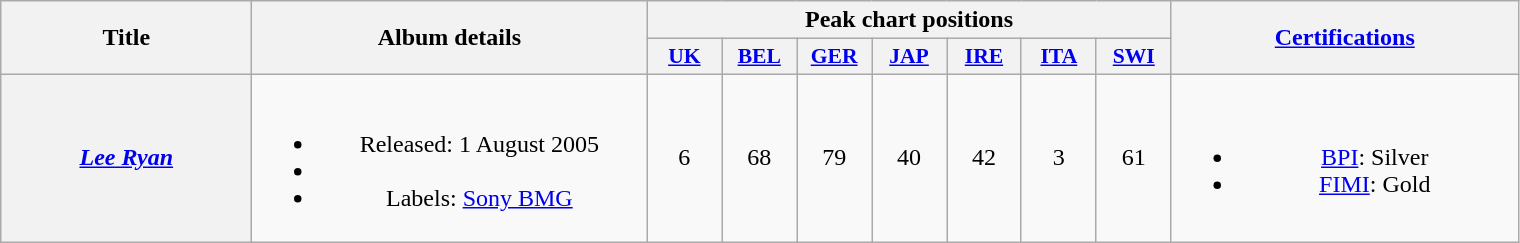<table class="wikitable plainrowheaders" style="text-align:center;">
<tr>
<th scope="col" rowspan="2" style="width:10em;">Title</th>
<th scope="col" rowspan="2" style="width:16em;">Album details</th>
<th scope="col" colspan="7">Peak chart positions</th>
<th scope="col" rowspan="2" style="width:14em;"><a href='#'>Certifications</a></th>
</tr>
<tr>
<th scope="col" style="width:3em;font-size:90%;"><a href='#'>UK</a><br></th>
<th scope="col" style="width:3em;font-size:90%;"><a href='#'>BEL</a><br></th>
<th scope="col" style="width:3em;font-size:90%;"><a href='#'>GER</a><br></th>
<th scope="col" style="width:3em;font-size:90%;"><a href='#'>JAP</a><br></th>
<th scope="col" style="width:3em;font-size:90%;"><a href='#'>IRE</a><br></th>
<th scope="col" style="width:3em;font-size:90%;"><a href='#'>ITA</a><br></th>
<th scope="col" style="width:3em;font-size:90%;"><a href='#'>SWI</a><br></th>
</tr>
<tr>
<th scope="row"><em><a href='#'>Lee Ryan</a></em></th>
<td><br><ul><li>Released: 1 August 2005</li><li></li><li>Labels: <a href='#'>Sony BMG</a></li></ul></td>
<td>6</td>
<td>68</td>
<td>79</td>
<td>40</td>
<td>42</td>
<td>3</td>
<td>61</td>
<td><br><ul><li><a href='#'>BPI</a>: Silver</li><li><a href='#'>FIMI</a>: Gold</li></ul></td>
</tr>
</table>
